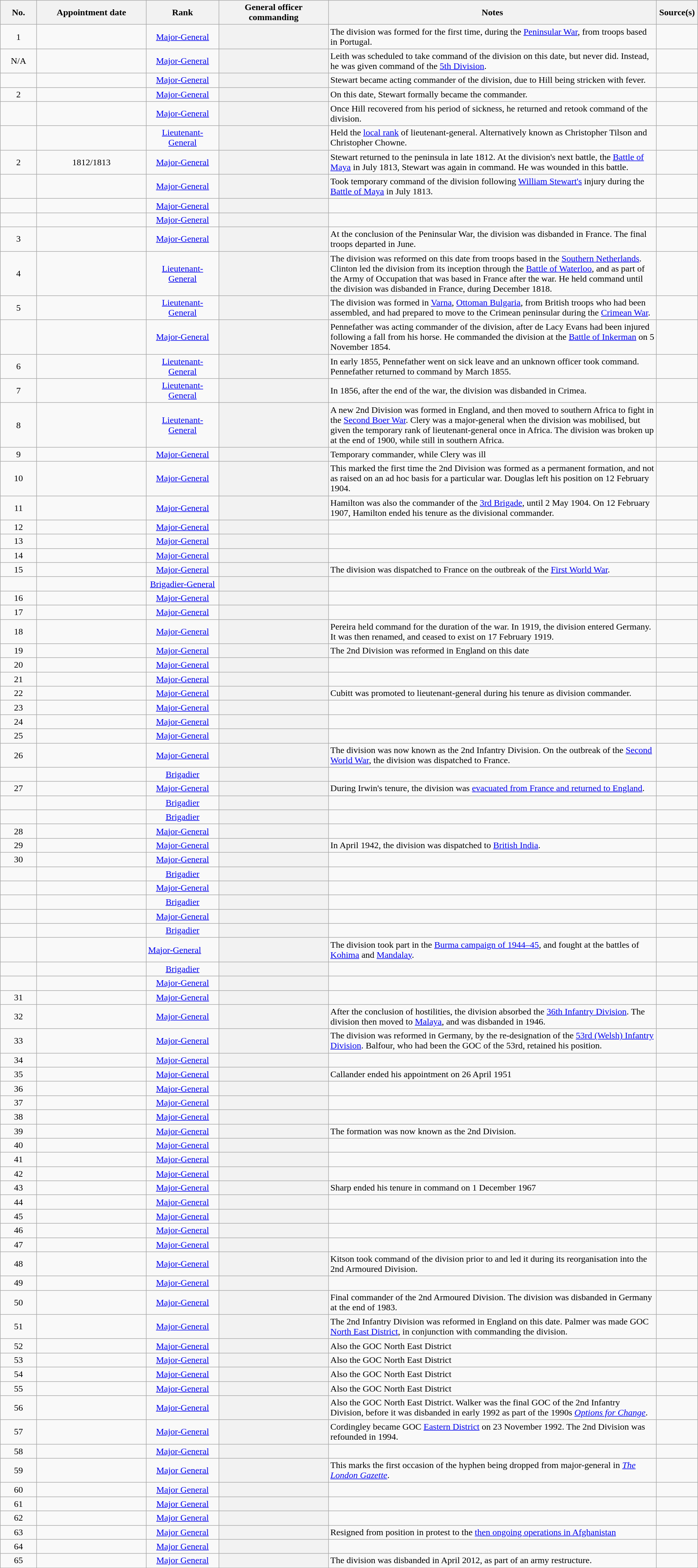<table class="wikitable sortable plainrowheaders" style="text-align: left; border-spacing: 2px; border: 1px solid darkgray;">
<tr>
<th data-sort-type=text width="5%" scope="col">No.</th>
<th width="15%" scope="col">Appointment date</th>
<th width=10% scope="col">Rank</th>
<th width=15% scope="col">General officer commanding</th>
<th class=unsortable width=45% scope="col">Notes</th>
<th class=unsortable width=5% scope="col">Source(s)</th>
</tr>
<tr>
<td style="text-align:center;">1</td>
<td align="center"></td>
<td align="center"><a href='#'>Major-General</a></td>
<th scope=align="center"></th>
<td>The division was formed for the first time, during the <a href='#'>Peninsular War</a>, from troops based in Portugal.</td>
<td align="center"></td>
</tr>
<tr>
<td style="text-align:center;">N/A</td>
<td align="center"></td>
<td align="center"><a href='#'>Major-General</a></td>
<th scope=align="center"></th>
<td>Leith was scheduled to take command of the division on this date, but never did. Instead, he was given command of the <a href='#'>5th Division</a>.</td>
<td align="center"></td>
</tr>
<tr>
<td style="text-align:center;"></td>
<td align="center"></td>
<td align="center"><a href='#'>Major-General</a></td>
<th scope=align="center"></th>
<td>Stewart became acting commander of the division, due to Hill being stricken with fever.</td>
<td align="center"></td>
</tr>
<tr>
<td style="text-align:center;">2</td>
<td align="center"></td>
<td align="center"><a href='#'>Major-General</a></td>
<th scope=align="center"></th>
<td>On this date, Stewart formally became the commander.</td>
<td align="center"></td>
</tr>
<tr>
<td style="text-align:center;"></td>
<td align="center"></td>
<td align="center"><a href='#'>Major-General</a></td>
<th scope=align="center"></th>
<td>Once Hill recovered from his period of sickness, he returned and retook command of the division.</td>
<td align="center"></td>
</tr>
<tr>
<td style="text-align:center;"></td>
<td align="center"></td>
<td align="center"><a href='#'>Lieutenant-General</a></td>
<th scope=align="center"></th>
<td>Held the <a href='#'>local rank</a> of lieutenant-general. Alternatively known as Christopher Tilson and Christopher Chowne.</td>
<td align="center"></td>
</tr>
<tr>
<td style="text-align:center;">2</td>
<td align="center">1812/1813</td>
<td align="center"><a href='#'>Major-General</a></td>
<th scope=align="center"></th>
<td>Stewart returned to the peninsula in late 1812. At the division's next battle, the <a href='#'>Battle of Maya</a> in July 1813, Stewart was again in command. He was wounded in this battle.</td>
<td align="center"></td>
</tr>
<tr>
<td style="text-align:center;"></td>
<td align="center"></td>
<td align="center"><a href='#'>Major-General</a></td>
<th scope=align="center"></th>
<td>Took temporary command of the division following <a href='#'>William Stewart's</a> injury during the <a href='#'>Battle of Maya</a> in July 1813.</td>
<td align="center"></td>
</tr>
<tr>
<td style="text-align:center;"></td>
<td align="center"></td>
<td align="center"><a href='#'>Major-General</a></td>
<th scope=align="center"></th>
<td></td>
<td align="center"></td>
</tr>
<tr>
<td style="text-align:center;"></td>
<td align="center"></td>
<td align="center"><a href='#'>Major-General</a></td>
<th scope=align="center"></th>
<td></td>
<td align="center"></td>
</tr>
<tr>
<td style="text-align:center;">3</td>
<td align="center"></td>
<td align="center"><a href='#'>Major-General</a></td>
<th scope=align="center"></th>
<td>At the conclusion of the Peninsular War, the division was disbanded in France. The final troops departed in June.</td>
<td align="center"></td>
</tr>
<tr>
<td style="text-align:center;">4</td>
<td align="center"></td>
<td align="center"><a href='#'>Lieutenant-General</a></td>
<th scope=align="center"></th>
<td>The division was reformed on this date from troops based in the <a href='#'>Southern Netherlands</a>. Clinton led the division from its inception through the <a href='#'>Battle of Waterloo</a>, and as part of the Army of Occupation that was based in France after the war. He held command until the division was disbanded in France, during December 1818.</td>
<td align="center"></td>
</tr>
<tr>
<td style="text-align:center;">5</td>
<td align="center"></td>
<td align="center"><a href='#'>Lieutenant-General</a></td>
<th scope=align="center"></th>
<td>The division was formed in <a href='#'>Varna</a>, <a href='#'>Ottoman Bulgaria</a>, from British troops who had been assembled, and had prepared to move to the Crimean peninsular during the <a href='#'>Crimean War</a>.</td>
<td align="center"></td>
</tr>
<tr>
<td style="text-align:center;"></td>
<td align="center"></td>
<td align="center"><a href='#'>Major-General</a></td>
<th scope=align="center"></th>
<td>Pennefather was acting commander of the division, after de Lacy Evans had been injured following a fall from his horse. He commanded the division at the <a href='#'>Battle of Inkerman</a> on 5 November 1854.</td>
<td align="center"></td>
</tr>
<tr>
<td style="text-align:center;">6</td>
<td align="center"></td>
<td align="center"><a href='#'>Lieutenant-General</a></td>
<th scope=align="center"></th>
<td>In early 1855, Pennefather went on sick leave and an unknown officer took command. Pennefather returned to command by March 1855.</td>
<td align="center"></td>
</tr>
<tr>
<td style="text-align:center;">7</td>
<td align="center"></td>
<td align="center"><a href='#'>Lieutenant-General</a></td>
<th scope=align="center"></th>
<td>In 1856, after the end of the war, the division was disbanded in Crimea.</td>
<td align="center"></td>
</tr>
<tr>
<td style="text-align:center;">8</td>
<td align="center"></td>
<td align="center"><a href='#'>Lieutenant-General</a></td>
<th scope=align="center"></th>
<td>A new 2nd Division was formed in England, and then moved to southern Africa to fight in the <a href='#'>Second Boer War</a>. Clery was a major-general when the division was mobilised, but given the temporary rank of lieutenant-general once in Africa. The division was broken up at the end of 1900, while still in southern Africa.</td>
<td align="center"></td>
</tr>
<tr>
<td style="text-align:center;">9</td>
<td align="center"></td>
<td align="center"><a href='#'>Major-General</a></td>
<th scope=align="center"></th>
<td>Temporary commander, while Clery was ill</td>
<td align="center"></td>
</tr>
<tr>
<td style="text-align:center;">10</td>
<td align="center"></td>
<td align="center"><a href='#'>Major-General</a></td>
<th scope=align="center"></th>
<td>This marked the first time the 2nd Division was formed as a permanent formation, and not as raised on an ad hoc basis for a particular war. Douglas left his position on 12 February 1904.</td>
<td align="center"></td>
</tr>
<tr>
<td style="text-align:center;">11</td>
<td align="center"></td>
<td align="center"><a href='#'>Major-General</a></td>
<th scope=align="center"></th>
<td>Hamilton was also the commander of the <a href='#'>3rd Brigade</a>, until 2 May 1904. On 12 February 1907, Hamilton ended his tenure as the divisional commander.</td>
<td align="center"></td>
</tr>
<tr>
<td style="text-align:center;">12</td>
<td align="center"></td>
<td align="center"><a href='#'>Major-General</a></td>
<th scope=align="center"></th>
<td></td>
<td align="center"></td>
</tr>
<tr>
<td style="text-align:center;">13</td>
<td align="center"></td>
<td align="center"><a href='#'>Major-General</a></td>
<th scope=align="center"></th>
<td></td>
<td align="center"></td>
</tr>
<tr>
<td style="text-align:center;">14</td>
<td align="center"></td>
<td align="center"><a href='#'>Major-General</a></td>
<th scope=align="center"></th>
<td></td>
<td align="center"></td>
</tr>
<tr>
<td style="text-align:center;">15</td>
<td align="center"></td>
<td align="center"><a href='#'>Major-General</a></td>
<th scope=align="center"></th>
<td>The division was dispatched to France on the outbreak of the <a href='#'>First World War</a>.</td>
<td align="center"></td>
</tr>
<tr>
<td style="text-align:center;"></td>
<td align="center"></td>
<td align="center"><a href='#'>Brigadier-General</a></td>
<th scope=align="center"></th>
<td></td>
<td align="center"></td>
</tr>
<tr>
<td style="text-align:center;">16</td>
<td align="center"></td>
<td align="center"><a href='#'>Major-General</a></td>
<th scope=align="center"></th>
<td></td>
<td align="center"></td>
</tr>
<tr>
<td style="text-align:center;">17</td>
<td align="center"></td>
<td align="center"><a href='#'>Major-General</a></td>
<th scope=align="center"></th>
<td></td>
<td align="center"></td>
</tr>
<tr>
<td style="text-align:center;">18</td>
<td align="center"></td>
<td align="center"><a href='#'>Major-General</a></td>
<th scope=align="center"></th>
<td>Pereira held command for the duration of the war. In 1919, the division entered Germany. It was then renamed, and ceased to exist on 17 February 1919.</td>
<td align="center"></td>
</tr>
<tr>
<td style="text-align:center;">19</td>
<td align="center"></td>
<td align="center"><a href='#'>Major-General</a></td>
<th scope=align="center"></th>
<td>The 2nd Division was reformed in England on this date</td>
<td align="center"></td>
</tr>
<tr>
<td style="text-align:center;">20</td>
<td align="center"></td>
<td align="center"><a href='#'>Major-General</a></td>
<th scope=align="center"></th>
<td></td>
<td align="center"></td>
</tr>
<tr>
<td style="text-align:center;">21</td>
<td align="center"></td>
<td align="center"><a href='#'>Major-General</a></td>
<th scope=align="center"></th>
<td></td>
<td align="center"></td>
</tr>
<tr>
<td style="text-align:center;">22</td>
<td align="center"></td>
<td align="center"><a href='#'>Major-General</a></td>
<th scope=align="center"></th>
<td>Cubitt was promoted to lieutenant-general during his tenure as division commander.</td>
<td align="center"></td>
</tr>
<tr>
<td style="text-align:center;">23</td>
<td align="center"></td>
<td align="center"><a href='#'>Major-General</a></td>
<th scope=align="center"></th>
<td></td>
<td align="center"></td>
</tr>
<tr>
<td style="text-align:center;">24</td>
<td align="center"></td>
<td align="center"><a href='#'>Major-General</a></td>
<th scope=align="center"></th>
<td></td>
<td align="center"></td>
</tr>
<tr>
<td style="text-align:center;">25</td>
<td align="center"></td>
<td align="center"><a href='#'>Major-General</a></td>
<th scope=align="center"></th>
<td></td>
<td align="center"></td>
</tr>
<tr>
<td style="text-align:center;">26</td>
<td align="center"></td>
<td align="center"><a href='#'>Major-General</a></td>
<th scope=align="center"></th>
<td>The division was now known as the 2nd Infantry Division. On the outbreak of the <a href='#'>Second World War</a>, the division was dispatched to France.</td>
<td align="center"></td>
</tr>
<tr>
<td style="text-align:center;"></td>
<td align="center"></td>
<td align="center"><a href='#'>Brigadier</a></td>
<th scope=align="center"></th>
<td></td>
<td align="center"></td>
</tr>
<tr>
<td style="text-align:center;">27</td>
<td align="center"></td>
<td align="center"><a href='#'>Major-General</a></td>
<th scope=align="center"></th>
<td>During Irwin's tenure, the division was <a href='#'>evacuated from France and returned to England</a>.</td>
<td align="center"></td>
</tr>
<tr>
<td style="text-align:center;"></td>
<td align="center"></td>
<td align="center"><a href='#'>Brigadier</a></td>
<th scope=align="center"></th>
<td></td>
<td align="center"></td>
</tr>
<tr>
<td style="text-align:center;"></td>
<td align="center"></td>
<td align="center"><a href='#'>Brigadier</a></td>
<th scope=align="center"></th>
<td></td>
<td align="center"></td>
</tr>
<tr>
<td style="text-align:center;">28</td>
<td align="center"></td>
<td align="center"><a href='#'>Major-General</a></td>
<th scope=align="center"></th>
<td></td>
<td align="center"></td>
</tr>
<tr>
<td style="text-align:center;">29</td>
<td align="center"></td>
<td align="center"><a href='#'>Major-General</a></td>
<th scope=align="center"></th>
<td>In April 1942, the division was dispatched to <a href='#'>British India</a>.</td>
<td align="center"></td>
</tr>
<tr>
<td style="text-align:center;">30</td>
<td align="center"></td>
<td align="center"><a href='#'>Major-General</a></td>
<th scope=align="center"></th>
<td></td>
<td align="center"></td>
</tr>
<tr>
<td style="text-align:center;"></td>
<td align="center"></td>
<td align="center"><a href='#'>Brigadier</a></td>
<th scope=align="center"></th>
<td></td>
<td align="center"></td>
</tr>
<tr>
<td style="text-align:center;"></td>
<td align="center"></td>
<td align="center"><a href='#'>Major-General</a></td>
<th scope=align="center"></th>
<td></td>
<td align="center"></td>
</tr>
<tr>
<td style="text-align:center;"></td>
<td align="center"></td>
<td align="center"><a href='#'>Brigadier</a></td>
<th scope=align="center"></th>
<td></td>
<td align="center"></td>
</tr>
<tr>
<td style="text-align:center;"></td>
<td align="center"></td>
<td align="center"><a href='#'>Major-General</a></td>
<th scope=align="center"></th>
<td></td>
<td align="center"></td>
</tr>
<tr>
<td style="text-align:center;"></td>
<td align="center"></td>
<td align="center"><a href='#'>Brigadier</a></td>
<th scope=align="center"></th>
<td></td>
<td align="center"></td>
</tr>
<tr>
<td style="text-align:center;"></td>
<td align=“center”></td>
<td align=“center”><a href='#'>Major-General</a></td>
<th scope=align="center"></th>
<td>The division took part in the <a href='#'>Burma campaign of 1944–45</a>, and fought at the battles of <a href='#'>Kohima</a> and <a href='#'>Mandalay</a>.</td>
<td align="center"></td>
</tr>
<tr>
<td style="text-align:center;"></td>
<td align="center"></td>
<td align="center"><a href='#'>Brigadier</a></td>
<th scope=align="center"></th>
<td></td>
<td align="center"></td>
</tr>
<tr>
<td style="text-align:center;"></td>
<td align="center"></td>
<td align="center"><a href='#'>Major-General</a></td>
<th scope=align="center"></th>
<td></td>
<td align="center"></td>
</tr>
<tr>
<td style="text-align:center;">31</td>
<td align="center"></td>
<td align="center"><a href='#'>Major-General</a></td>
<th scope=align="center"></th>
<td></td>
<td align="center"></td>
</tr>
<tr>
<td style="text-align:center;">32</td>
<td align="center"></td>
<td align="center"><a href='#'>Major-General</a></td>
<th scope=align="center"></th>
<td>After the conclusion of hostilities, the division absorbed the <a href='#'>36th Infantry Division</a>. The division then moved to <a href='#'>Malaya</a>, and was disbanded in 1946.</td>
<td align="center"></td>
</tr>
<tr>
<td style="text-align:center;">33</td>
<td align="center"></td>
<td align="center"><a href='#'>Major-General</a></td>
<th scope=align="center"></th>
<td>The division was reformed in Germany, by the re-designation of the <a href='#'>53rd (Welsh) Infantry Division</a>. Balfour, who had been the GOC of the 53rd, retained his position.</td>
<td align="center"></td>
</tr>
<tr>
<td style="text-align:center;">34</td>
<td align="center"></td>
<td align="center"><a href='#'>Major-General</a></td>
<th scope=align="center"></th>
<td></td>
<td align="center"></td>
</tr>
<tr>
<td style="text-align:center;">35</td>
<td align="center"></td>
<td align="center"><a href='#'>Major-General</a></td>
<th scope=align="center"></th>
<td>Callander ended his appointment on 26 April 1951</td>
<td align="center"></td>
</tr>
<tr>
<td style="text-align:center;">36</td>
<td align="center"></td>
<td align="center"><a href='#'>Major-General</a></td>
<th scope=align="center"></th>
<td></td>
<td align="center"></td>
</tr>
<tr>
<td style="text-align:center;">37</td>
<td align="center"></td>
<td align="center"><a href='#'>Major-General</a></td>
<th scope=align="center"></th>
<td></td>
<td align="center"></td>
</tr>
<tr>
<td style="text-align:center;">38</td>
<td align="center"></td>
<td align="center"><a href='#'>Major-General</a></td>
<th scope=align="center"></th>
<td></td>
<td align="center"></td>
</tr>
<tr>
<td style="text-align:center;">39</td>
<td align="center"></td>
<td align="center"><a href='#'>Major-General</a></td>
<th scope=align="center"></th>
<td>The formation was now known as the 2nd Division.</td>
<td align="center"></td>
</tr>
<tr>
<td style="text-align:center;">40</td>
<td align="center"></td>
<td align="center"><a href='#'>Major-General</a></td>
<th scope=align="center"></th>
<td></td>
<td align="center"></td>
</tr>
<tr>
<td style="text-align:center;">41</td>
<td align="center"></td>
<td align="center"><a href='#'>Major-General</a></td>
<th scope=align="center"></th>
<td></td>
<td align="center"></td>
</tr>
<tr>
<td style="text-align:center;">42</td>
<td align="center"></td>
<td align="center"><a href='#'>Major-General</a></td>
<th scope=align="center"></th>
<td></td>
<td align="center"></td>
</tr>
<tr>
<td style="text-align:center;">43</td>
<td align="center"></td>
<td align="center"><a href='#'>Major-General</a></td>
<th scope=align="center"></th>
<td>Sharp ended his tenure in command on 1 December 1967</td>
<td align="center"></td>
</tr>
<tr>
<td style="text-align:center;">44</td>
<td align="center"></td>
<td align="center"><a href='#'>Major-General</a></td>
<th scope=align="center"></th>
<td></td>
<td align="center"></td>
</tr>
<tr>
<td style="text-align:center;">45</td>
<td align="center"></td>
<td align="center"><a href='#'>Major-General</a></td>
<th scope=align="center"></th>
<td></td>
<td align="center"></td>
</tr>
<tr>
<td style="text-align:center;">46</td>
<td align="center"></td>
<td align="center"><a href='#'>Major-General</a></td>
<th scope=align="center"></th>
<td></td>
<td align="center"></td>
</tr>
<tr>
<td style="text-align:center;">47</td>
<td align="center"></td>
<td align="center"><a href='#'>Major-General</a></td>
<th scope=align="center"></th>
<td></td>
<td align="center"></td>
</tr>
<tr>
<td style="text-align:center;">48</td>
<td align="center"></td>
<td align="center"><a href='#'>Major-General</a></td>
<th scope=align="center"></th>
<td>Kitson took command of the division prior to and led it during its reorganisation into the 2nd Armoured Division.</td>
<td align="center"></td>
</tr>
<tr>
<td style="text-align:center;">49</td>
<td align="center"></td>
<td align="center"><a href='#'>Major-General</a></td>
<th scope=align="center"></th>
<td></td>
<td align="center"></td>
</tr>
<tr>
<td style="text-align:center;">50</td>
<td align="center"></td>
<td align="center"><a href='#'>Major-General</a></td>
<th scope=align="center"></th>
<td>Final commander of the 2nd Armoured Division. The division was disbanded in Germany at the end of 1983.</td>
<td align="center"></td>
</tr>
<tr>
<td style="text-align:center;">51</td>
<td align="center"></td>
<td align="center"><a href='#'>Major-General</a></td>
<th scope=align="center"></th>
<td>The 2nd Infantry Division was reformed in England on this date. Palmer was made GOC <a href='#'>North East District</a>, in conjunction with commanding the division.</td>
<td align="center"></td>
</tr>
<tr>
<td style="text-align:center;">52</td>
<td align="center"></td>
<td align="center"><a href='#'>Major-General</a></td>
<th scope=align="center"></th>
<td>Also the GOC North East District</td>
<td align="center"></td>
</tr>
<tr>
<td style="text-align:center;">53</td>
<td align="center"></td>
<td align="center"><a href='#'>Major-General</a></td>
<th scope=align="center"></th>
<td>Also the GOC North East District</td>
<td align="center"></td>
</tr>
<tr>
<td style="text-align:center;">54</td>
<td align="center"></td>
<td align="center"><a href='#'>Major-General</a></td>
<th scope=align="center"></th>
<td>Also the GOC North East District</td>
<td align="center"></td>
</tr>
<tr>
<td style="text-align:center;">55</td>
<td align="center"></td>
<td align="center"><a href='#'>Major-General</a></td>
<th scope=align="center"></th>
<td>Also the GOC North East District</td>
<td align="center"></td>
</tr>
<tr>
<td style="text-align:center;">56</td>
<td align="center"></td>
<td align="center"><a href='#'>Major-General</a></td>
<th scope=align="center"></th>
<td>Also the GOC North East District. Walker was the final GOC of the 2nd Infantry Division, before it was disbanded in early 1992 as part of the 1990s <em><a href='#'>Options for Change</a></em>.</td>
<td align="center"></td>
</tr>
<tr>
<td style="text-align:center;">57</td>
<td align="center"></td>
<td align="center"><a href='#'>Major-General</a></td>
<th scope=align="center"></th>
<td>Cordingley became GOC <a href='#'>Eastern District</a> on 23 November 1992. The 2nd Division was refounded in 1994.</td>
<td align="center"></td>
</tr>
<tr>
<td style="text-align:center;">58</td>
<td align="center"></td>
<td align="center"><a href='#'>Major-General</a></td>
<th scope=align="center"></th>
<td></td>
<td align="center"></td>
</tr>
<tr>
<td style="text-align:center;">59</td>
<td align="center"></td>
<td align="center"><a href='#'>Major General</a></td>
<th scope=align="center"></th>
<td>This marks the first occasion of the hyphen being dropped from major-general in <em><a href='#'>The London Gazette</a></em>.</td>
<td align="center"></td>
</tr>
<tr>
<td style="text-align:center;">60</td>
<td align="center"></td>
<td align="center"><a href='#'>Major General</a></td>
<th scope=align="center"></th>
<td></td>
<td align="center"></td>
</tr>
<tr>
<td style="text-align:center;">61</td>
<td align="center"></td>
<td align="center"><a href='#'>Major General</a></td>
<th scope=align="center"></th>
<td></td>
<td align="center"></td>
</tr>
<tr>
<td style="text-align:center;">62</td>
<td align="center"></td>
<td align="center"><a href='#'>Major General</a></td>
<th scope=align="center"></th>
<td></td>
<td align="center"></td>
</tr>
<tr>
<td style="text-align:center;">63</td>
<td align="center"></td>
<td align="center"><a href='#'>Major General</a></td>
<th scope=align="center"></th>
<td>Resigned from position in protest to the <a href='#'>then ongoing operations in Afghanistan</a></td>
<td align="center"></td>
</tr>
<tr>
<td style="text-align:center;">64</td>
<td align="center"></td>
<td align="center"><a href='#'>Major General</a></td>
<th scope=align="center"></th>
<td></td>
<td align="center"></td>
</tr>
<tr>
<td style="text-align:center;">65</td>
<td align="center"></td>
<td align="center"><a href='#'>Major General</a></td>
<th scope=align="center"></th>
<td>The division was disbanded in April 2012, as part of an army restructure.</td>
<td align="center"></td>
</tr>
</table>
